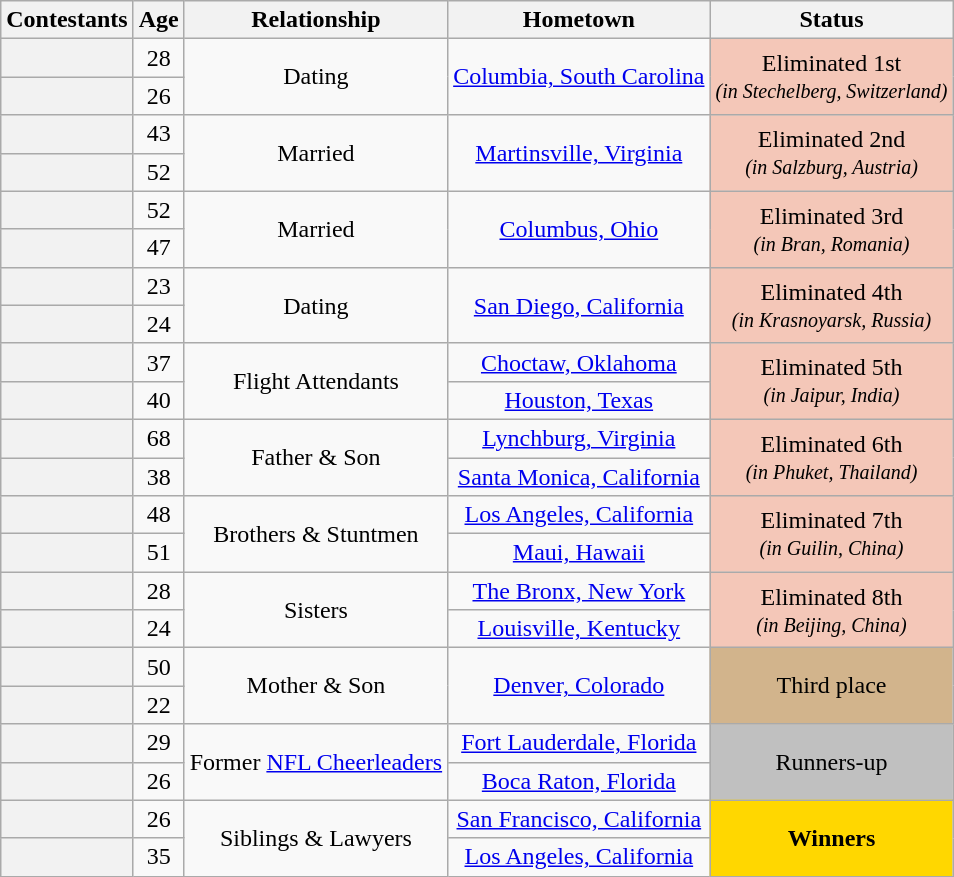<table class="wikitable sortable" style="text-align:center;">
<tr>
<th scope="col">Contestants</th>
<th scope="col">Age</th>
<th scope="col" class="unsortable">Relationship</th>
<th class="unsortable" scope="col">Hometown</th>
<th scope="col">Status</th>
</tr>
<tr>
<th scope="row"></th>
<td>28</td>
<td rowspan="2">Dating</td>
<td rowspan="2"><a href='#'>Columbia, South Carolina</a></td>
<td rowspan="2" bgcolor="f4c7b8">Eliminated 1st<br><small><em>(in Stechelberg, Switzerland)</em></small></td>
</tr>
<tr>
<th scope="row"></th>
<td>26</td>
</tr>
<tr>
<th scope="row"></th>
<td>43</td>
<td rowspan="2">Married</td>
<td rowspan="2"><a href='#'>Martinsville, Virginia</a></td>
<td rowspan="2" bgcolor="f4c7b8">Eliminated 2nd<br><small><em>(in Salzburg, Austria)</em></small></td>
</tr>
<tr>
<th scope="row"></th>
<td>52</td>
</tr>
<tr>
<th scope="row"></th>
<td>52</td>
<td rowspan="2">Married</td>
<td rowspan="2"><a href='#'>Columbus, Ohio</a></td>
<td rowspan="2" bgcolor="f4c7b8">Eliminated 3rd<br><small><em>(in Bran, Romania)</em></small></td>
</tr>
<tr>
<th scope="row"></th>
<td>47</td>
</tr>
<tr>
<th scope="row"></th>
<td>23</td>
<td rowspan="2">Dating</td>
<td rowspan="2"><a href='#'>San Diego, California</a></td>
<td rowspan="2" bgcolor="f4c7b8">Eliminated 4th<br><small><em>(in Krasnoyarsk, Russia)</em></small></td>
</tr>
<tr>
<th scope="row"></th>
<td>24</td>
</tr>
<tr>
<th scope="row"></th>
<td>37</td>
<td rowspan="2">Flight Attendants</td>
<td><a href='#'>Choctaw, Oklahoma</a></td>
<td rowspan="2" bgcolor="f4c7b8">Eliminated 5th<br><small><em>(in Jaipur, India)</em></small></td>
</tr>
<tr>
<th scope="row"></th>
<td>40</td>
<td><a href='#'>Houston, Texas</a></td>
</tr>
<tr>
<th scope="row"></th>
<td>68</td>
<td rowspan="2">Father & Son</td>
<td><a href='#'>Lynchburg, Virginia</a></td>
<td rowspan="2" bgcolor="f4c7b8">Eliminated 6th<br><small><em>(in Phuket, Thailand)</em></small></td>
</tr>
<tr>
<th scope="row"></th>
<td>38</td>
<td><a href='#'>Santa Monica, California</a></td>
</tr>
<tr>
<th scope="row"></th>
<td>48</td>
<td rowspan="2">Brothers & Stuntmen</td>
<td><a href='#'>Los Angeles, California</a></td>
<td rowspan="2" bgcolor="f4c7b8">Eliminated 7th<br><small><em>(in Guilin, China)</em></small></td>
</tr>
<tr>
<th scope="row"></th>
<td>51</td>
<td><a href='#'>Maui, Hawaii</a></td>
</tr>
<tr>
<th scope="row"></th>
<td>28</td>
<td rowspan="2">Sisters</td>
<td><a href='#'>The Bronx, New York</a></td>
<td rowspan="2" bgcolor="f4c7b8">Eliminated 8th<br><small><em>(in Beijing, China)</em></small></td>
</tr>
<tr>
<th scope="row"></th>
<td>24</td>
<td><a href='#'>Louisville, Kentucky</a></td>
</tr>
<tr>
<th scope="row"></th>
<td>50</td>
<td rowspan="2">Mother & Son</td>
<td rowspan="2"><a href='#'>Denver, Colorado</a></td>
<td rowspan="2" bgcolor="tan">Third place</td>
</tr>
<tr>
<th scope="row"></th>
<td>22</td>
</tr>
<tr>
<th scope="row"></th>
<td>29</td>
<td rowspan="2">Former <a href='#'>NFL Cheerleaders</a></td>
<td><a href='#'>Fort Lauderdale, Florida</a></td>
<td rowspan="2" bgcolor="silver">Runners-up</td>
</tr>
<tr>
<th scope="row"></th>
<td>26</td>
<td><a href='#'>Boca Raton, Florida</a></td>
</tr>
<tr>
<th scope="row"></th>
<td>26</td>
<td rowspan="2">Siblings & Lawyers</td>
<td><a href='#'>San Francisco, California</a></td>
<td rowspan="2" bgcolor="gold"><strong>Winners</strong></td>
</tr>
<tr>
<th scope="row"></th>
<td>35</td>
<td><a href='#'>Los Angeles, California</a></td>
</tr>
</table>
